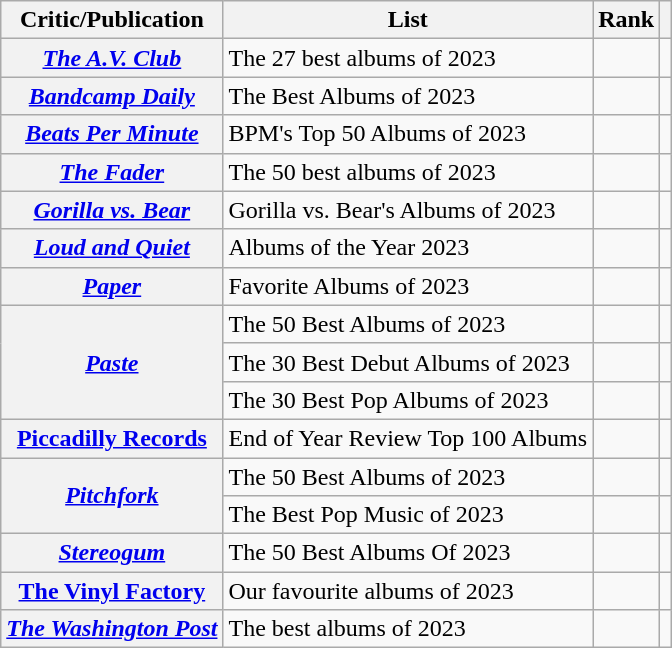<table class="wikitable sortable plainrowheaders" style="border:none; margin:0;">
<tr>
<th scope="col">Critic/Publication</th>
<th scope="col" class="unsortable">List</th>
<th scope="col" data-sort-type="number">Rank</th>
<th scope="col" class="unsortable"></th>
</tr>
<tr>
<th scope="row"><em><a href='#'>The A.V. Club</a></em></th>
<td>The 27 best albums of 2023</td>
<td></td>
<td></td>
</tr>
<tr>
<th scope="row"><em><a href='#'>Bandcamp Daily</a></em></th>
<td>The Best Albums of 2023</td>
<td></td>
<td></td>
</tr>
<tr>
<th scope="row"><em><a href='#'>Beats Per Minute</a></em></th>
<td>BPM's Top 50 Albums of 2023</td>
<td></td>
<td></td>
</tr>
<tr>
<th scope="row"><em><a href='#'>The Fader</a></em></th>
<td>The 50 best albums of 2023</td>
<td></td>
<td></td>
</tr>
<tr>
<th scope="row"><em><a href='#'>Gorilla vs. Bear</a></em></th>
<td>Gorilla vs. Bear's Albums of 2023</td>
<td></td>
<td></td>
</tr>
<tr>
<th scope="row"><em><a href='#'>Loud and Quiet</a></em></th>
<td>Albums of the Year 2023</td>
<td></td>
<td></td>
</tr>
<tr>
<th scope="row"><em><a href='#'>Paper</a></em></th>
<td>Favorite Albums of 2023</td>
<td></td>
<td></td>
</tr>
<tr>
<th rowspan="3" scope="row"><em><a href='#'>Paste</a></em></th>
<td>The 50 Best Albums of 2023</td>
<td></td>
<td></td>
</tr>
<tr>
<td>The 30 Best Debut Albums of 2023</td>
<td></td>
<td></td>
</tr>
<tr>
<td>The 30 Best Pop Albums of 2023</td>
<td></td>
<td></td>
</tr>
<tr>
<th scope="row"><a href='#'>Piccadilly Records</a></th>
<td>End of Year Review Top 100 Albums</td>
<td></td>
<td></td>
</tr>
<tr>
<th rowspan="2" scope="row"><em><a href='#'>Pitchfork</a></em></th>
<td>The 50 Best Albums of 2023</td>
<td></td>
<td></td>
</tr>
<tr>
<td>The Best Pop Music of 2023</td>
<td></td>
<td></td>
</tr>
<tr>
<th scope="row"><em><a href='#'>Stereogum</a></em></th>
<td>The 50 Best Albums Of 2023</td>
<td></td>
<td></td>
</tr>
<tr>
<th scope="row"><a href='#'>The Vinyl Factory</a></th>
<td>Our favourite albums of 2023</td>
<td></td>
<td></td>
</tr>
<tr>
<th scope="row"><em><a href='#'>The Washington Post</a></em></th>
<td>The best albums of 2023</td>
<td></td>
<td></td>
</tr>
</table>
